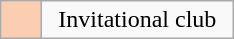<table class="wikitable">
<tr>
<td width="20px" bgcolor="#FBCEB1"></td>
<td align='center' width='120'>Invitational club</td>
</tr>
</table>
